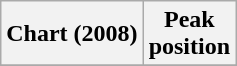<table class="wikitable plainrowheaders">
<tr>
<th>Chart (2008)</th>
<th>Peak<br>position</th>
</tr>
<tr>
</tr>
</table>
